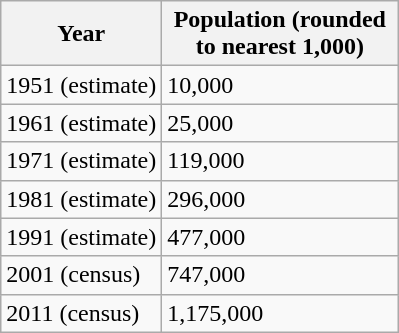<table class="wikitable">
<tr>
<th>Year</th>
<th scope="col" width="150">Population (rounded to nearest 1,000)</th>
</tr>
<tr>
<td>1951 (estimate)</td>
<td>10,000</td>
</tr>
<tr>
<td>1961 (estimate)</td>
<td>25,000</td>
</tr>
<tr>
<td>1971 (estimate)</td>
<td>119,000</td>
</tr>
<tr>
<td>1981 (estimate)</td>
<td>296,000</td>
</tr>
<tr>
<td>1991 (estimate)</td>
<td>477,000</td>
</tr>
<tr>
<td>2001 (census)</td>
<td>747,000</td>
</tr>
<tr>
<td>2011 (census)</td>
<td>1,175,000</td>
</tr>
</table>
